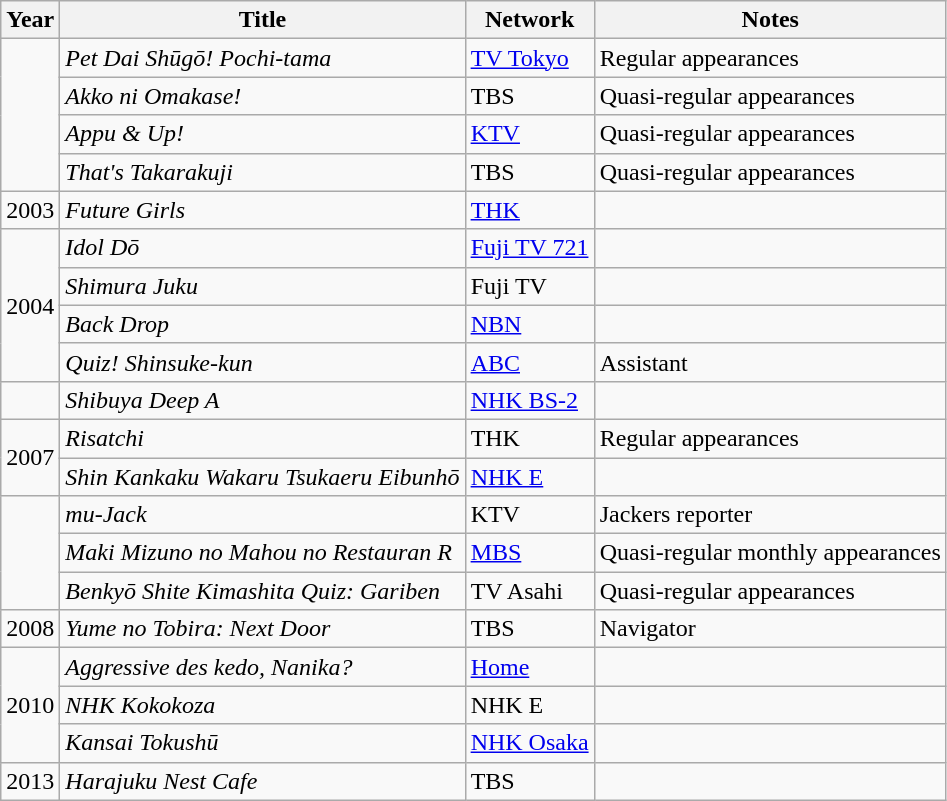<table class="wikitable">
<tr>
<th>Year</th>
<th>Title</th>
<th>Network</th>
<th>Notes</th>
</tr>
<tr>
<td rowspan="4"></td>
<td><em>Pet Dai Shūgō! Pochi-tama</em></td>
<td><a href='#'>TV Tokyo</a></td>
<td>Regular appearances</td>
</tr>
<tr>
<td><em>Akko ni Omakase!</em></td>
<td>TBS</td>
<td>Quasi-regular appearances</td>
</tr>
<tr>
<td><em>Appu & Up!</em></td>
<td><a href='#'>KTV</a></td>
<td>Quasi-regular appearances</td>
</tr>
<tr>
<td><em>That's Takarakuji</em></td>
<td>TBS</td>
<td>Quasi-regular appearances</td>
</tr>
<tr>
<td>2003</td>
<td><em>Future Girls</em></td>
<td><a href='#'>THK</a></td>
<td></td>
</tr>
<tr>
<td rowspan="4">2004</td>
<td><em>Idol Dō</em></td>
<td><a href='#'>Fuji TV 721</a></td>
<td></td>
</tr>
<tr>
<td><em>Shimura Juku</em></td>
<td>Fuji TV</td>
<td></td>
</tr>
<tr>
<td><em>Back Drop</em></td>
<td><a href='#'>NBN</a></td>
<td></td>
</tr>
<tr>
<td><em>Quiz! Shinsuke-kun</em></td>
<td><a href='#'>ABC</a></td>
<td>Assistant</td>
</tr>
<tr>
<td></td>
<td><em>Shibuya Deep A</em></td>
<td><a href='#'>NHK BS-2</a></td>
<td></td>
</tr>
<tr>
<td rowspan="2">2007</td>
<td><em>Risatchi</em></td>
<td>THK</td>
<td>Regular appearances</td>
</tr>
<tr>
<td><em>Shin Kankaku Wakaru Tsukaeru Eibunhō</em></td>
<td><a href='#'>NHK E</a></td>
<td></td>
</tr>
<tr>
<td rowspan="3"></td>
<td><em>mu-Jack</em></td>
<td>KTV</td>
<td>Jackers reporter</td>
</tr>
<tr>
<td><em>Maki Mizuno no Mahou no Restauran R</em></td>
<td><a href='#'>MBS</a></td>
<td>Quasi-regular monthly appearances</td>
</tr>
<tr>
<td><em>Benkyō Shite Kimashita Quiz: Gariben</em></td>
<td>TV Asahi</td>
<td>Quasi-regular appearances</td>
</tr>
<tr>
<td>2008</td>
<td><em>Yume no Tobira: Next Door</em></td>
<td>TBS</td>
<td>Navigator</td>
</tr>
<tr>
<td rowspan="3">2010</td>
<td><em>Aggressive des kedo, Nanika?</em></td>
<td><a href='#'>Home</a></td>
<td></td>
</tr>
<tr>
<td><em>NHK Kokokoza</em></td>
<td>NHK E</td>
<td></td>
</tr>
<tr>
<td><em>Kansai Tokushū</em></td>
<td><a href='#'>NHK Osaka</a></td>
<td></td>
</tr>
<tr>
<td>2013</td>
<td><em>Harajuku Nest Cafe</em></td>
<td>TBS</td>
<td></td>
</tr>
</table>
